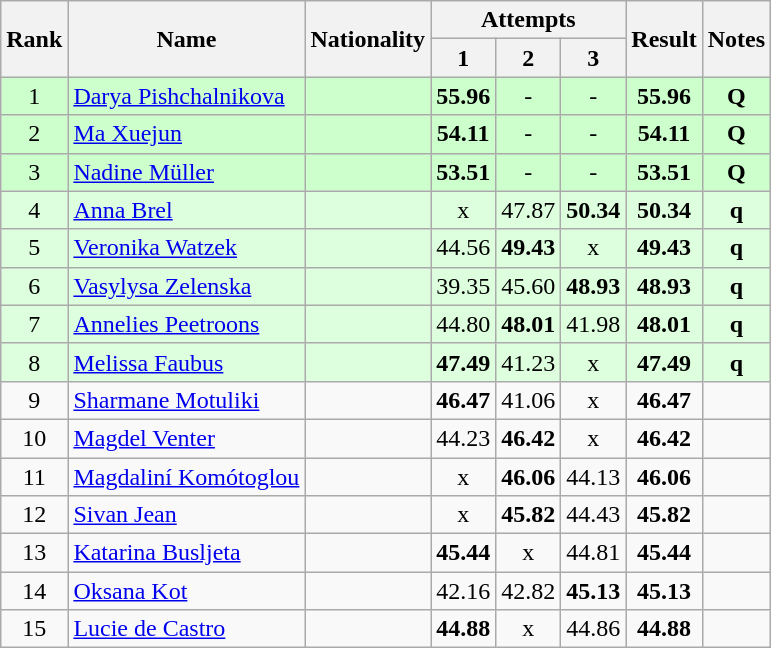<table class="wikitable sortable" style="text-align:center">
<tr>
<th rowspan=2>Rank</th>
<th rowspan=2>Name</th>
<th rowspan=2>Nationality</th>
<th colspan=3>Attempts</th>
<th rowspan=2>Result</th>
<th rowspan=2>Notes</th>
</tr>
<tr>
<th>1</th>
<th>2</th>
<th>3</th>
</tr>
<tr bgcolor=ccffcc>
<td>1</td>
<td align=left><a href='#'>Darya Pishchalnikova</a></td>
<td align=left></td>
<td><strong>55.96</strong></td>
<td>-</td>
<td>-</td>
<td><strong>55.96</strong></td>
<td><strong>Q</strong></td>
</tr>
<tr bgcolor=ccffcc>
<td>2</td>
<td align=left><a href='#'>Ma Xuejun</a></td>
<td align=left></td>
<td><strong>54.11</strong></td>
<td>-</td>
<td>-</td>
<td><strong>54.11</strong></td>
<td><strong>Q</strong></td>
</tr>
<tr bgcolor=ccffcc>
<td>3</td>
<td align=left><a href='#'>Nadine Müller</a></td>
<td align=left></td>
<td><strong>53.51</strong></td>
<td>-</td>
<td>-</td>
<td><strong>53.51</strong></td>
<td><strong>Q</strong></td>
</tr>
<tr bgcolor=ddffdd>
<td>4</td>
<td align=left><a href='#'>Anna Brel</a></td>
<td align=left></td>
<td>x</td>
<td>47.87</td>
<td><strong>50.34</strong></td>
<td><strong>50.34</strong></td>
<td><strong>q</strong></td>
</tr>
<tr bgcolor=ddffdd>
<td>5</td>
<td align=left><a href='#'>Veronika Watzek</a></td>
<td align=left></td>
<td>44.56</td>
<td><strong>49.43</strong></td>
<td>x</td>
<td><strong>49.43</strong></td>
<td><strong>q</strong></td>
</tr>
<tr bgcolor=ddffdd>
<td>6</td>
<td align=left><a href='#'>Vasylysa Zelenska</a></td>
<td align=left></td>
<td>39.35</td>
<td>45.60</td>
<td><strong>48.93</strong></td>
<td><strong>48.93</strong></td>
<td><strong>q</strong></td>
</tr>
<tr bgcolor=ddffdd>
<td>7</td>
<td align=left><a href='#'>Annelies Peetroons</a></td>
<td align=left></td>
<td>44.80</td>
<td><strong>48.01</strong></td>
<td>41.98</td>
<td><strong>48.01</strong></td>
<td><strong>q</strong></td>
</tr>
<tr bgcolor=ddffdd>
<td>8</td>
<td align=left><a href='#'>Melissa Faubus</a></td>
<td align=left></td>
<td><strong>47.49</strong></td>
<td>41.23</td>
<td>x</td>
<td><strong>47.49</strong></td>
<td><strong>q</strong></td>
</tr>
<tr>
<td>9</td>
<td align=left><a href='#'>Sharmane Motuliki</a></td>
<td align=left></td>
<td><strong>46.47</strong></td>
<td>41.06</td>
<td>x</td>
<td><strong>46.47</strong></td>
<td></td>
</tr>
<tr>
<td>10</td>
<td align=left><a href='#'>Magdel Venter</a></td>
<td align=left></td>
<td>44.23</td>
<td><strong>46.42</strong></td>
<td>x</td>
<td><strong>46.42</strong></td>
<td></td>
</tr>
<tr>
<td>11</td>
<td align=left><a href='#'>Magdaliní Komótoglou</a></td>
<td align=left></td>
<td>x</td>
<td><strong>46.06</strong></td>
<td>44.13</td>
<td><strong>46.06</strong></td>
<td></td>
</tr>
<tr>
<td>12</td>
<td align=left><a href='#'>Sivan Jean</a></td>
<td align=left></td>
<td>x</td>
<td><strong>45.82</strong></td>
<td>44.43</td>
<td><strong>45.82</strong></td>
<td></td>
</tr>
<tr>
<td>13</td>
<td align=left><a href='#'>Katarina Busljeta</a></td>
<td align=left></td>
<td><strong>45.44</strong></td>
<td>x</td>
<td>44.81</td>
<td><strong>45.44</strong></td>
<td></td>
</tr>
<tr>
<td>14</td>
<td align=left><a href='#'>Oksana Kot</a></td>
<td align=left></td>
<td>42.16</td>
<td>42.82</td>
<td><strong>45.13</strong></td>
<td><strong>45.13</strong></td>
<td></td>
</tr>
<tr>
<td>15</td>
<td align=left><a href='#'>Lucie de Castro</a></td>
<td align=left></td>
<td><strong>44.88</strong></td>
<td>x</td>
<td>44.86</td>
<td><strong>44.88</strong></td>
<td></td>
</tr>
</table>
